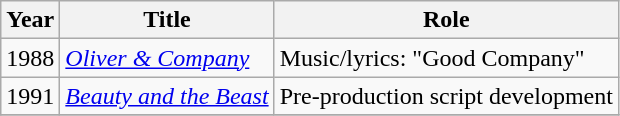<table class="wikitable">
<tr>
<th>Year</th>
<th>Title</th>
<th>Role</th>
</tr>
<tr>
<td>1988</td>
<td><em><a href='#'>Oliver & Company</a></em></td>
<td>Music/lyrics: "Good Company"</td>
</tr>
<tr>
<td>1991</td>
<td><em><a href='#'>Beauty and the Beast</a></em></td>
<td>Pre-production script development</td>
</tr>
<tr>
</tr>
</table>
